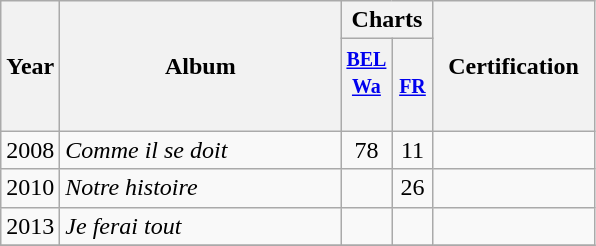<table class="wikitable">
<tr>
<th align="center" rowspan="2">Year</th>
<th align="center" rowspan="2" width="180">Album</th>
<th align="center" colspan="2">Charts</th>
<th align="center" rowspan="2" width="100">Certification</th>
</tr>
<tr>
<th width="20"><small><a href='#'>BEL <br>Wa</a><br></small><br></th>
<th width="20"><small><a href='#'>FR</a></small><br></th>
</tr>
<tr>
<td align="center">2008</td>
<td><em>Comme il se doit</em></td>
<td align="center">78</td>
<td align="center">11</td>
<td align="center"></td>
</tr>
<tr>
<td align="center">2010</td>
<td><em>Notre histoire</em></td>
<td align="center"></td>
<td align="center">26</td>
<td align="center"></td>
</tr>
<tr>
<td align="center">2013</td>
<td><em>Je ferai tout</em></td>
<td align="center"></td>
<td align="center"></td>
<td align="center"></td>
</tr>
<tr>
</tr>
</table>
